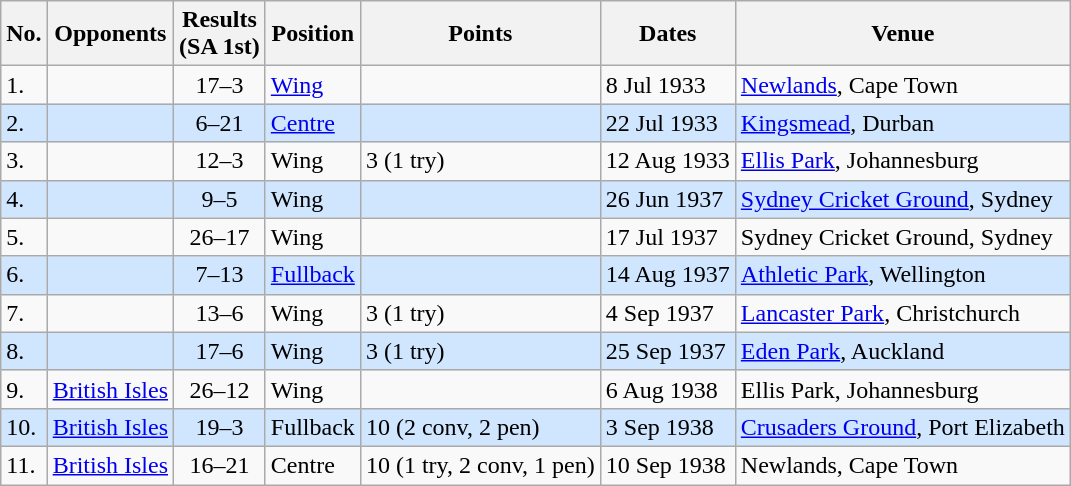<table class="wikitable sortable">
<tr>
<th>No.</th>
<th>Opponents</th>
<th>Results<br>(SA 1st)</th>
<th>Position</th>
<th>Points</th>
<th>Dates</th>
<th>Venue</th>
</tr>
<tr>
<td>1.</td>
<td></td>
<td align="center">17–3</td>
<td><a href='#'>Wing</a></td>
<td></td>
<td>8 Jul 1933</td>
<td><a href='#'>Newlands</a>, Cape Town</td>
</tr>
<tr style="background: #D0E6FF;">
<td>2.</td>
<td></td>
<td align="center">6–21</td>
<td><a href='#'>Centre</a></td>
<td></td>
<td>22 Jul 1933</td>
<td><a href='#'>Kingsmead</a>, Durban</td>
</tr>
<tr>
<td>3.</td>
<td></td>
<td align="center">12–3</td>
<td>Wing</td>
<td>3 (1 try)</td>
<td>12 Aug 1933</td>
<td><a href='#'>Ellis Park</a>, Johannesburg</td>
</tr>
<tr style="background: #D0E6FF;">
<td>4.</td>
<td></td>
<td align="center">9–5</td>
<td>Wing</td>
<td></td>
<td>26 Jun 1937</td>
<td><a href='#'>Sydney Cricket Ground</a>, Sydney</td>
</tr>
<tr>
<td>5.</td>
<td></td>
<td align="center">26–17</td>
<td>Wing</td>
<td></td>
<td>17 Jul 1937</td>
<td>Sydney Cricket Ground, Sydney</td>
</tr>
<tr style="background: #D0E6FF;">
<td>6.</td>
<td></td>
<td align="center">7–13</td>
<td><a href='#'>Fullback</a></td>
<td></td>
<td>14 Aug 1937</td>
<td><a href='#'>Athletic Park</a>, Wellington</td>
</tr>
<tr>
<td>7.</td>
<td></td>
<td align="center">13–6</td>
<td>Wing</td>
<td>3 (1 try)</td>
<td>4 Sep 1937</td>
<td><a href='#'>Lancaster Park</a>, Christchurch</td>
</tr>
<tr style="background: #D0E6FF;">
<td>8.</td>
<td></td>
<td align="center">17–6</td>
<td>Wing</td>
<td>3 (1 try)</td>
<td>25 Sep 1937</td>
<td><a href='#'>Eden Park</a>, Auckland</td>
</tr>
<tr>
<td>9.</td>
<td> <a href='#'>British Isles</a></td>
<td align="center">26–12</td>
<td>Wing</td>
<td></td>
<td>6 Aug 1938</td>
<td>Ellis Park, Johannesburg</td>
</tr>
<tr style="background: #D0E6FF;">
<td>10.</td>
<td> <a href='#'>British Isles</a></td>
<td align="center">19–3</td>
<td>Fullback</td>
<td>10 (2 conv, 2 pen)</td>
<td>3 Sep 1938</td>
<td><a href='#'>Crusaders Ground</a>, Port Elizabeth</td>
</tr>
<tr>
<td>11.</td>
<td> <a href='#'>British Isles</a></td>
<td align="center">16–21</td>
<td>Centre</td>
<td>10 (1 try, 2 conv, 1 pen)</td>
<td>10 Sep 1938</td>
<td>Newlands, Cape Town</td>
</tr>
</table>
